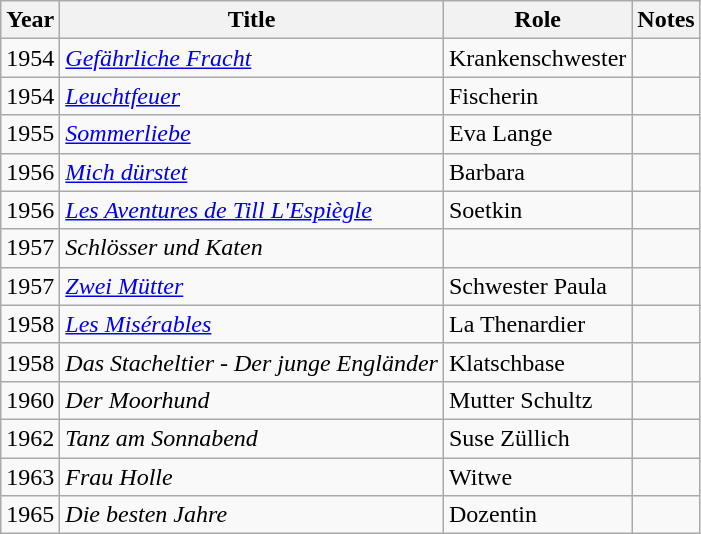<table class="wikitable">
<tr>
<th>Year</th>
<th>Title</th>
<th>Role</th>
<th>Notes</th>
</tr>
<tr>
<td>1954</td>
<td><em><a href='#'>Gefährliche Fracht</a></em></td>
<td>Krankenschwester</td>
<td></td>
</tr>
<tr>
<td>1954</td>
<td><em><a href='#'>Leuchtfeuer</a></em></td>
<td>Fischerin</td>
<td></td>
</tr>
<tr>
<td>1955</td>
<td><em><a href='#'>Sommerliebe</a></em></td>
<td>Eva Lange</td>
<td></td>
</tr>
<tr>
<td>1956</td>
<td><em><a href='#'>Mich dürstet</a></em></td>
<td>Barbara</td>
<td></td>
</tr>
<tr>
<td>1956</td>
<td><em><a href='#'>Les Aventures de Till L'Espiègle</a></em></td>
<td>Soetkin</td>
<td></td>
</tr>
<tr>
<td>1957</td>
<td><em>Schlösser und Katen</em></td>
<td></td>
<td></td>
</tr>
<tr>
<td>1957</td>
<td><em><a href='#'>Zwei Mütter</a></em></td>
<td>Schwester Paula</td>
<td></td>
</tr>
<tr>
<td>1958</td>
<td><em><a href='#'>Les Misérables</a></em></td>
<td>La Thenardier</td>
<td></td>
</tr>
<tr>
<td>1958</td>
<td><em>Das Stacheltier - Der junge Engländer</em></td>
<td>Klatschbase</td>
<td></td>
</tr>
<tr>
<td>1960</td>
<td><em>Der Moorhund</em></td>
<td>Mutter Schultz</td>
<td></td>
</tr>
<tr>
<td>1962</td>
<td><em>Tanz am Sonnabend</em></td>
<td>Suse Züllich</td>
<td></td>
</tr>
<tr>
<td>1963</td>
<td><em>Frau Holle</em></td>
<td>Witwe</td>
<td></td>
</tr>
<tr>
<td>1965</td>
<td><em>Die besten Jahre</em></td>
<td>Dozentin</td>
<td></td>
</tr>
</table>
